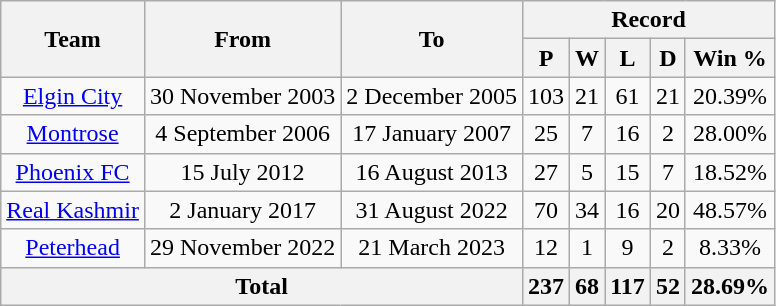<table class="wikitable" style="text-align:center">
<tr>
<th rowspan="2">Team</th>
<th rowspan="2">From</th>
<th rowspan="2">To</th>
<th colspan="5">Record</th>
</tr>
<tr>
<th>P</th>
<th>W</th>
<th>L</th>
<th>D</th>
<th>Win %</th>
</tr>
<tr>
<td><a href='#'>Elgin City</a></td>
<td>30 November 2003</td>
<td>2 December 2005</td>
<td>103</td>
<td>21</td>
<td>61</td>
<td>21</td>
<td>20.39%</td>
</tr>
<tr>
<td><a href='#'>Montrose</a></td>
<td>4 September 2006</td>
<td>17 January 2007</td>
<td>25</td>
<td>7</td>
<td>16</td>
<td>2</td>
<td>28.00%</td>
</tr>
<tr>
<td><a href='#'>Phoenix FC</a></td>
<td>15 July 2012</td>
<td>16 August 2013</td>
<td>27</td>
<td>5</td>
<td>15</td>
<td>7</td>
<td>18.52%</td>
</tr>
<tr>
<td><a href='#'>Real Kashmir</a></td>
<td>2 January 2017</td>
<td>31 August 2022</td>
<td>70</td>
<td>34</td>
<td>16</td>
<td>20</td>
<td>48.57%</td>
</tr>
<tr>
<td><a href='#'>Peterhead</a></td>
<td>29 November 2022</td>
<td>21 March 2023</td>
<td>12</td>
<td>1</td>
<td>9</td>
<td>2</td>
<td>8.33%</td>
</tr>
<tr>
<th colspan="3">Total</th>
<th>237</th>
<th>68</th>
<th>117</th>
<th>52</th>
<th>28.69%</th>
</tr>
</table>
